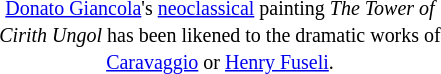<table style="margin-left: auto; margin-right: auto; border: none;">
<tr>
<td style="width:300px; text-align: center;"> <small> <a href='#'>Donato Giancola</a>'s <a href='#'>neoclassical</a> painting <em>The Tower of Cirith Ungol</em> has been likened to the dramatic works of <a href='#'>Caravaggio</a> or <a href='#'>Henry Fuseli</a>.</small></td>
</tr>
</table>
